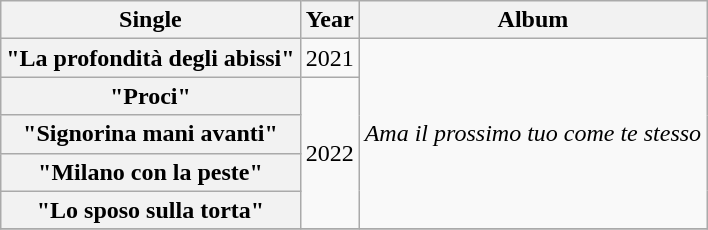<table class="wikitable plainrowheaders" style="text-align:center;">
<tr>
<th scope="col" rowspan="1">Single</th>
<th scope="col" rowspan="1">Year</th>
<th scope="col" rowspan="1">Album</th>
</tr>
<tr>
<th scope="row">"La profondità degli abissi"</th>
<td>2021</td>
<td rowspan="5"><em>Ama il prossimo tuo come te stesso</em></td>
</tr>
<tr>
<th scope="row">"Proci"</th>
<td rowspan="4">2022</td>
</tr>
<tr>
<th scope="row">"Signorina mani avanti"</th>
</tr>
<tr>
<th scope="row">"Milano con la peste"</th>
</tr>
<tr>
<th scope="row">"Lo sposo sulla torta"</th>
</tr>
<tr>
</tr>
</table>
